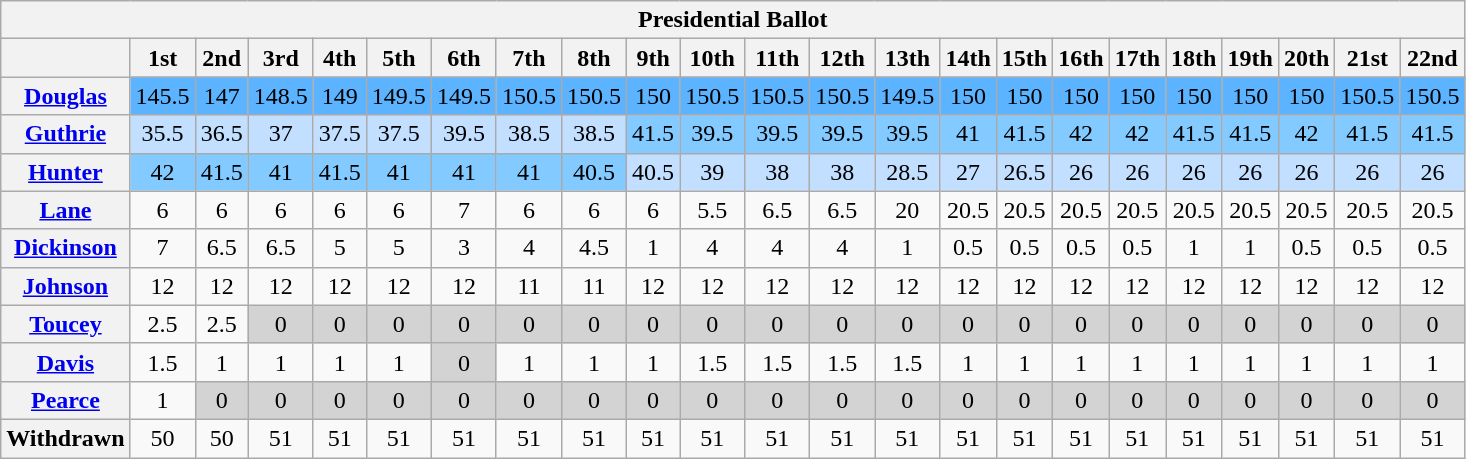<table class="wikitable sortable" style="text-align:center">
<tr>
<th colspan="23"><strong>Presidential Ballot</strong></th>
</tr>
<tr>
<th></th>
<th>1st</th>
<th>2nd</th>
<th>3rd</th>
<th>4th</th>
<th>5th</th>
<th>6th</th>
<th>7th</th>
<th>8th</th>
<th>9th</th>
<th>10th</th>
<th>11th</th>
<th>12th</th>
<th>13th</th>
<th>14th</th>
<th>15th</th>
<th>16th</th>
<th>17th</th>
<th>18th</th>
<th>19th</th>
<th>20th</th>
<th>21st</th>
<th>22nd</th>
</tr>
<tr>
<th><a href='#'>Douglas</a></th>
<td style="background:#5cb3ff">145.5</td>
<td style="background:#5cb3ff">147</td>
<td style="background:#5cb3ff">148.5</td>
<td style="background:#5cb3ff">149</td>
<td style="background:#5cb3ff">149.5</td>
<td style="background:#5cb3ff">149.5</td>
<td style="background:#5cb3ff">150.5</td>
<td style="background:#5cb3ff">150.5</td>
<td style="background:#5cb3ff">150</td>
<td style="background:#5cb3ff">150.5</td>
<td style="background:#5cb3ff">150.5</td>
<td style="background:#5cb3ff">150.5</td>
<td style="background:#5cb3ff">149.5</td>
<td style="background:#5cb3ff">150</td>
<td style="background:#5cb3ff">150</td>
<td style="background:#5cb3ff">150</td>
<td style="background:#5cb3ff">150</td>
<td style="background:#5cb3ff">150</td>
<td style="background:#5cb3ff">150</td>
<td style="background:#5cb3ff">150</td>
<td style="background:#5cb3ff">150.5</td>
<td style="background:#5cb3ff">150.5</td>
</tr>
<tr>
<th><a href='#'>Guthrie</a></th>
<td style="background:#c2dfff">35.5</td>
<td style="background:#c2dfff">36.5</td>
<td style="background:#c2dfff">37</td>
<td style="background:#c2dfff">37.5</td>
<td style="background:#c2dfff">37.5</td>
<td style="background:#c2dfff">39.5</td>
<td style="background:#c2dfff">38.5</td>
<td style="background:#c2dfff">38.5</td>
<td style="background:#82caff">41.5</td>
<td style="background:#82caff">39.5</td>
<td style="background:#82caff">39.5</td>
<td style="background:#82caff">39.5</td>
<td style="background:#82caff">39.5</td>
<td style="background:#82caff">41</td>
<td style="background:#82caff">41.5</td>
<td style="background:#82caff">42</td>
<td style="background:#82caff">42</td>
<td style="background:#82caff">41.5</td>
<td style="background:#82caff">41.5</td>
<td style="background:#82caff">42</td>
<td style="background:#82caff">41.5</td>
<td style="background:#82caff">41.5</td>
</tr>
<tr>
<th><a href='#'>Hunter</a></th>
<td style="background:#82caff">42</td>
<td style="background:#82caff">41.5</td>
<td style="background:#82caff">41</td>
<td style="background:#82caff">41.5</td>
<td style="background:#82caff">41</td>
<td style="background:#82caff">41</td>
<td style="background:#82caff">41</td>
<td style="background:#82caff">40.5</td>
<td style="background:#c2dfff">40.5</td>
<td style="background:#c2dfff">39</td>
<td style="background:#c2dfff">38</td>
<td style="background:#c2dfff">38</td>
<td style="background:#c2dfff">28.5</td>
<td style="background:#c2dfff">27</td>
<td style="background:#c2dfff">26.5</td>
<td style="background:#c2dfff">26</td>
<td style="background:#c2dfff">26</td>
<td style="background:#c2dfff">26</td>
<td style="background:#c2dfff">26</td>
<td style="background:#c2dfff">26</td>
<td style="background:#c2dfff">26</td>
<td style="background:#c2dfff">26</td>
</tr>
<tr>
<th><a href='#'>Lane</a></th>
<td>6</td>
<td>6</td>
<td>6</td>
<td>6</td>
<td>6</td>
<td>7</td>
<td>6</td>
<td>6</td>
<td>6</td>
<td>5.5</td>
<td>6.5</td>
<td>6.5</td>
<td>20</td>
<td>20.5</td>
<td>20.5</td>
<td>20.5</td>
<td>20.5</td>
<td>20.5</td>
<td>20.5</td>
<td>20.5</td>
<td>20.5</td>
<td>20.5</td>
</tr>
<tr>
<th><a href='#'>Dickinson</a></th>
<td>7</td>
<td>6.5</td>
<td>6.5</td>
<td>5</td>
<td>5</td>
<td>3</td>
<td>4</td>
<td>4.5</td>
<td>1</td>
<td>4</td>
<td>4</td>
<td>4</td>
<td>1</td>
<td>0.5</td>
<td>0.5</td>
<td>0.5</td>
<td>0.5</td>
<td>1</td>
<td>1</td>
<td>0.5</td>
<td>0.5</td>
<td>0.5</td>
</tr>
<tr>
<th><a href='#'>Johnson</a></th>
<td>12</td>
<td>12</td>
<td>12</td>
<td>12</td>
<td>12</td>
<td>12</td>
<td>11</td>
<td>11</td>
<td>12</td>
<td>12</td>
<td>12</td>
<td>12</td>
<td>12</td>
<td>12</td>
<td>12</td>
<td>12</td>
<td>12</td>
<td>12</td>
<td>12</td>
<td>12</td>
<td>12</td>
<td>12</td>
</tr>
<tr>
<th><a href='#'>Toucey</a></th>
<td>2.5</td>
<td>2.5</td>
<td style="background:#d3d3d3">0</td>
<td style="background:#d3d3d3">0</td>
<td style="background:#d3d3d3">0</td>
<td style="background:#d3d3d3">0</td>
<td style="background:#d3d3d3">0</td>
<td style="background:#d3d3d3">0</td>
<td style="background:#d3d3d3">0</td>
<td style="background:#d3d3d3">0</td>
<td style="background:#d3d3d3">0</td>
<td style="background:#d3d3d3">0</td>
<td style="background:#d3d3d3">0</td>
<td style="background:#d3d3d3">0</td>
<td style="background:#d3d3d3">0</td>
<td style="background:#d3d3d3">0</td>
<td style="background:#d3d3d3">0</td>
<td style="background:#d3d3d3">0</td>
<td style="background:#d3d3d3">0</td>
<td style="background:#d3d3d3">0</td>
<td style="background:#d3d3d3">0</td>
<td style="background:#d3d3d3">0</td>
</tr>
<tr>
<th><a href='#'>Davis</a></th>
<td>1.5</td>
<td>1</td>
<td>1</td>
<td>1</td>
<td>1</td>
<td style="background:#d3d3d3">0</td>
<td>1</td>
<td>1</td>
<td>1</td>
<td>1.5</td>
<td>1.5</td>
<td>1.5</td>
<td>1.5</td>
<td>1</td>
<td>1</td>
<td>1</td>
<td>1</td>
<td>1</td>
<td>1</td>
<td>1</td>
<td>1</td>
<td>1</td>
</tr>
<tr>
<th><a href='#'>Pearce</a></th>
<td>1</td>
<td style="background:#d3d3d3">0</td>
<td style="background:#d3d3d3">0</td>
<td style="background:#d3d3d3">0</td>
<td style="background:#d3d3d3">0</td>
<td style="background:#d3d3d3">0</td>
<td style="background:#d3d3d3">0</td>
<td style="background:#d3d3d3">0</td>
<td style="background:#d3d3d3">0</td>
<td style="background:#d3d3d3">0</td>
<td style="background:#d3d3d3">0</td>
<td style="background:#d3d3d3">0</td>
<td style="background:#d3d3d3">0</td>
<td style="background:#d3d3d3">0</td>
<td style="background:#d3d3d3">0</td>
<td style="background:#d3d3d3">0</td>
<td style="background:#d3d3d3">0</td>
<td style="background:#d3d3d3">0</td>
<td style="background:#d3d3d3">0</td>
<td style="background:#d3d3d3">0</td>
<td style="background:#d3d3d3">0</td>
<td style="background:#d3d3d3">0</td>
</tr>
<tr>
<th>Withdrawn</th>
<td>50</td>
<td>50</td>
<td>51</td>
<td>51</td>
<td>51</td>
<td>51</td>
<td>51</td>
<td>51</td>
<td>51</td>
<td>51</td>
<td>51</td>
<td>51</td>
<td>51</td>
<td>51</td>
<td>51</td>
<td>51</td>
<td>51</td>
<td>51</td>
<td>51</td>
<td>51</td>
<td>51</td>
<td>51</td>
</tr>
</table>
